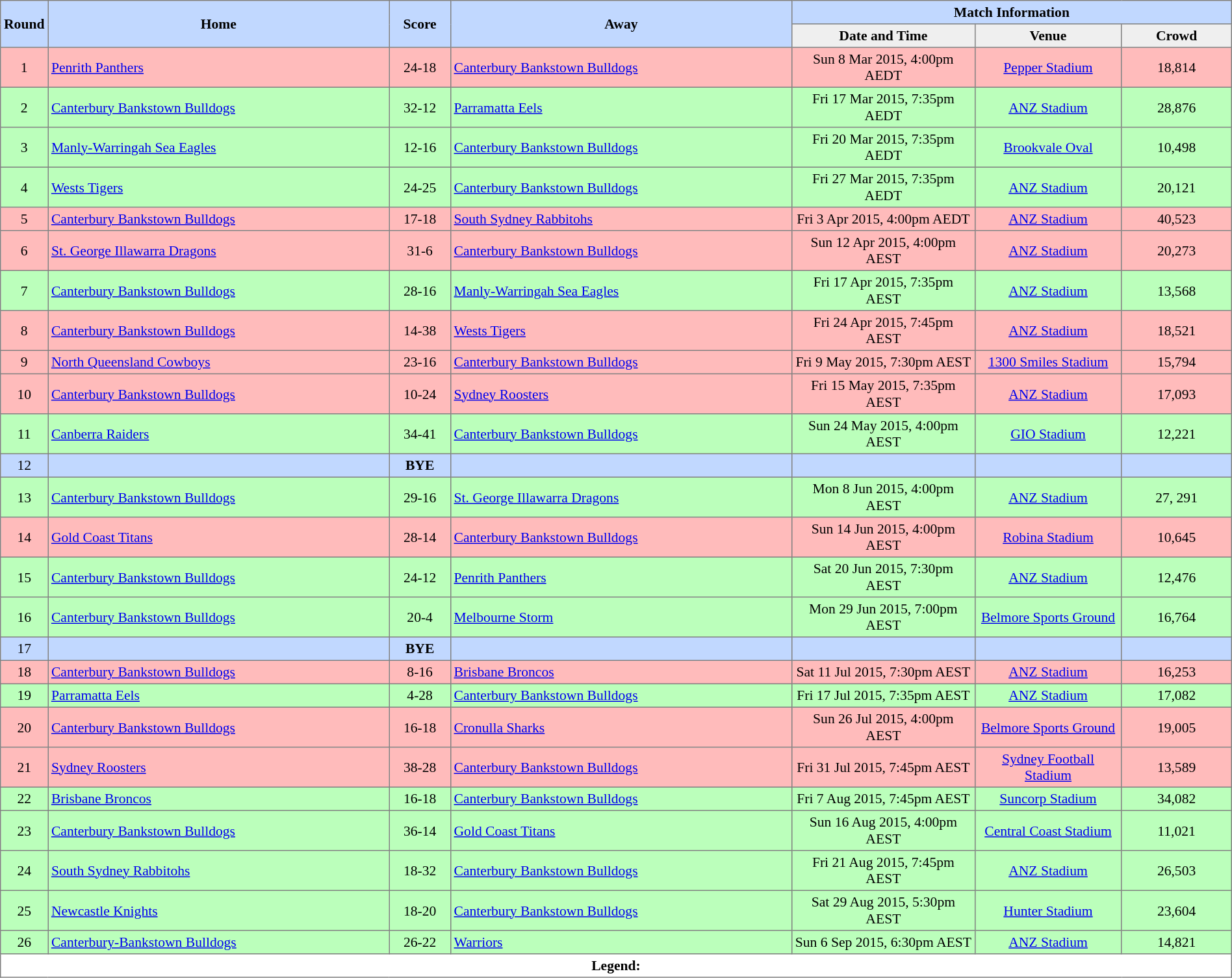<table border=1 style="border-collapse:collapse; font-size:90%; text-align:center;" cellpadding=3 cellspacing=0 width=100%>
<tr bgcolor=#C1D8FF>
<th rowspan=2 width=3%>Round</th>
<th rowspan=2 width=28%>Home</th>
<th rowspan=2 width=5%>Score</th>
<th rowspan=2 width=28%>Away</th>
<th colspan=6>Match Information</th>
</tr>
<tr bgcolor=#EFEFEF>
<th width=15%>Date and Time</th>
<th width=12%>Venue</th>
<th width=9%>Crowd</th>
</tr>
<tr bgcolor=#ffbbbb>
<td>1</td>
<td align=left> <a href='#'>Penrith Panthers</a></td>
<td>24-18</td>
<td align=left> <a href='#'>Canterbury Bankstown Bulldogs</a></td>
<td>Sun 8 Mar 2015, 4:00pm AEDT</td>
<td><a href='#'>Pepper Stadium</a></td>
<td>18,814</td>
</tr>
<tr bgcolor=#bbffbb>
<td>2</td>
<td align=left> <a href='#'>Canterbury Bankstown Bulldogs</a></td>
<td>32-12</td>
<td align=left> <a href='#'>Parramatta Eels</a></td>
<td>Fri 17 Mar 2015, 7:35pm AEDT</td>
<td><a href='#'>ANZ Stadium</a></td>
<td>28,876</td>
</tr>
<tr bgcolor=#bbffbb>
<td>3</td>
<td align=left> <a href='#'>Manly-Warringah Sea Eagles</a></td>
<td>12-16</td>
<td align=left> <a href='#'>Canterbury Bankstown Bulldogs</a></td>
<td>Fri 20 Mar 2015, 7:35pm AEDT</td>
<td><a href='#'>Brookvale Oval</a></td>
<td>10,498 </td>
</tr>
<tr bgcolor=#bbffbb>
<td>4</td>
<td align=left> <a href='#'>Wests Tigers</a></td>
<td>24-25</td>
<td align=left> <a href='#'>Canterbury Bankstown Bulldogs</a></td>
<td>Fri 27 Mar 2015, 7:35pm AEDT</td>
<td><a href='#'>ANZ Stadium</a></td>
<td>20,121</td>
</tr>
<tr bgcolor=#ffbbbb>
<td>5</td>
<td align=left> <a href='#'>Canterbury Bankstown Bulldogs</a></td>
<td>17-18</td>
<td align=left> <a href='#'>South Sydney Rabbitohs</a></td>
<td>Fri 3 Apr 2015, 4:00pm AEDT</td>
<td><a href='#'>ANZ Stadium</a></td>
<td>40,523</td>
</tr>
<tr bgcolor=#ffbbbb>
<td>6</td>
<td align=left> <a href='#'>St. George Illawarra Dragons</a></td>
<td>31-6</td>
<td align=left> <a href='#'>Canterbury Bankstown Bulldogs</a></td>
<td>Sun 12 Apr 2015, 4:00pm AEST</td>
<td><a href='#'>ANZ Stadium</a></td>
<td>20,273</td>
</tr>
<tr bgcolor=#bbffbb>
<td>7</td>
<td align=left> <a href='#'>Canterbury Bankstown Bulldogs</a></td>
<td>28-16</td>
<td align=left> <a href='#'>Manly-Warringah Sea Eagles</a></td>
<td>Fri 17 Apr 2015, 7:35pm AEST</td>
<td><a href='#'>ANZ Stadium</a></td>
<td>13,568</td>
</tr>
<tr bgcolor=#ffbbbb>
<td>8</td>
<td align=left> <a href='#'>Canterbury Bankstown Bulldogs</a></td>
<td>14-38</td>
<td align=left> <a href='#'>Wests Tigers</a></td>
<td>Fri 24 Apr 2015, 7:45pm AEST</td>
<td><a href='#'>ANZ Stadium</a></td>
<td>18,521</td>
</tr>
<tr bgcolor=ffbbbb>
<td>9</td>
<td align=left> <a href='#'>North Queensland Cowboys</a></td>
<td>23-16</td>
<td align=left> <a href='#'>Canterbury Bankstown Bulldogs</a></td>
<td>Fri 9 May 2015, 7:30pm AEST</td>
<td><a href='#'>1300 Smiles Stadium</a></td>
<td>15,794</td>
</tr>
<tr bgcolor=ffbbbb>
<td>10</td>
<td align=left> <a href='#'>Canterbury Bankstown Bulldogs</a></td>
<td>10-24</td>
<td align=left> <a href='#'>Sydney Roosters</a></td>
<td>Fri 15 May 2015, 7:35pm AEST</td>
<td><a href='#'>ANZ Stadium</a></td>
<td>17,093</td>
</tr>
<tr bgcolor=bbffbb>
<td>11</td>
<td align=left> <a href='#'>Canberra Raiders</a></td>
<td>34-41</td>
<td align=left> <a href='#'>Canterbury Bankstown Bulldogs</a></td>
<td>Sun 24 May 2015, 4:00pm AEST</td>
<td><a href='#'>GIO Stadium</a></td>
<td>12,221</td>
</tr>
<tr bgcolor=#C1D8FF>
<td>12</td>
<td></td>
<td><strong>BYE</strong></td>
<td></td>
<td></td>
<td></td>
<td></td>
</tr>
<tr bgcolor=bbffbb>
<td>13</td>
<td align=left> <a href='#'>Canterbury Bankstown Bulldogs</a></td>
<td>29-16</td>
<td align=left> <a href='#'>St. George Illawarra Dragons</a></td>
<td>Mon 8 Jun 2015, 4:00pm AEST</td>
<td><a href='#'>ANZ Stadium</a></td>
<td>27, 291</td>
</tr>
<tr bgcolor=#ffbbbb>
<td>14</td>
<td align=left> <a href='#'>Gold Coast Titans</a></td>
<td>28-14</td>
<td align=left> <a href='#'>Canterbury Bankstown Bulldogs</a></td>
<td>Sun 14 Jun 2015, 4:00pm AEST</td>
<td><a href='#'>Robina Stadium</a></td>
<td>10,645</td>
</tr>
<tr bgcolor=#bbffbb>
<td>15</td>
<td align=left> <a href='#'>Canterbury Bankstown Bulldogs</a></td>
<td>24-12</td>
<td align=left> <a href='#'>Penrith Panthers</a></td>
<td>Sat 20 Jun 2015, 7:30pm AEST</td>
<td><a href='#'>ANZ Stadium</a></td>
<td>12,476</td>
</tr>
<tr bgcolor=#bbffbb>
<td>16</td>
<td align=left> <a href='#'>Canterbury Bankstown Bulldogs</a></td>
<td>20-4</td>
<td align=left> <a href='#'>Melbourne Storm</a></td>
<td>Mon 29 Jun 2015, 7:00pm AEST</td>
<td><a href='#'>Belmore Sports Ground</a></td>
<td>16,764</td>
</tr>
<tr bgcolor=#C1D8FF>
<td>17</td>
<td align=left></td>
<td><strong>BYE</strong></td>
<td align=left></td>
<td></td>
<td></td>
<td></td>
</tr>
<tr bgcolor=#ffbbbb>
<td>18</td>
<td align=left> <a href='#'>Canterbury Bankstown Bulldogs</a></td>
<td>8-16</td>
<td align=left> <a href='#'>Brisbane Broncos</a></td>
<td>Sat 11 Jul 2015, 7:30pm AEST</td>
<td><a href='#'>ANZ Stadium</a></td>
<td>16,253 </td>
</tr>
<tr bgcolor=#bbffbb>
<td>19</td>
<td align=left> <a href='#'>Parramatta Eels</a></td>
<td>4-28</td>
<td align=left> <a href='#'>Canterbury Bankstown Bulldogs</a></td>
<td>Fri 17 Jul 2015, 7:35pm AEST</td>
<td><a href='#'>ANZ Stadium</a></td>
<td>17,082 </td>
</tr>
<tr bgcolor=#ffbbbb>
<td>20</td>
<td align=left> <a href='#'>Canterbury Bankstown Bulldogs</a></td>
<td>16-18</td>
<td align=left> <a href='#'>Cronulla Sharks</a></td>
<td>Sun 26 Jul 2015, 4:00pm AEST</td>
<td><a href='#'>Belmore Sports Ground</a></td>
<td>19,005</td>
</tr>
<tr bgcolor=#ffbbbb>
<td>21</td>
<td align=left> <a href='#'>Sydney Roosters</a></td>
<td>38-28</td>
<td align=left> <a href='#'>Canterbury Bankstown Bulldogs</a></td>
<td>Fri 31 Jul 2015, 7:45pm AEST</td>
<td><a href='#'>Sydney Football Stadium</a></td>
<td>13,589</td>
</tr>
<tr bgcolor=#bbffbb>
<td>22</td>
<td align=left> <a href='#'>Brisbane Broncos</a></td>
<td>16-18</td>
<td align=left> <a href='#'>Canterbury Bankstown Bulldogs</a></td>
<td>Fri 7 Aug 2015, 7:45pm AEST</td>
<td><a href='#'>Suncorp Stadium</a></td>
<td>34,082</td>
</tr>
<tr bgcolor=#bbffbb>
<td>23</td>
<td align=left> <a href='#'>Canterbury Bankstown Bulldogs</a></td>
<td>36-14</td>
<td align=left> <a href='#'>Gold Coast Titans</a></td>
<td>Sun 16 Aug 2015, 4:00pm AEST</td>
<td><a href='#'>Central Coast Stadium</a></td>
<td>11,021</td>
</tr>
<tr bgcolor=#bbffbb>
<td>24</td>
<td align=left> <a href='#'>South Sydney Rabbitohs</a></td>
<td>18-32</td>
<td align=left> <a href='#'>Canterbury Bankstown Bulldogs</a></td>
<td>Fri 21 Aug 2015, 7:45pm AEST</td>
<td><a href='#'>ANZ Stadium</a></td>
<td>26,503</td>
</tr>
<tr bgcolor=#bbffbb>
<td>25</td>
<td align=left> <a href='#'>Newcastle Knights</a></td>
<td>18-20</td>
<td align=left> <a href='#'>Canterbury Bankstown Bulldogs</a></td>
<td>Sat 29 Aug 2015, 5:30pm AEST</td>
<td><a href='#'>Hunter Stadium</a></td>
<td>23,604</td>
</tr>
<tr bgcolor=#bbffbb>
<td>26</td>
<td align=left> <a href='#'>Canterbury-Bankstown Bulldogs</a></td>
<td>26-22</td>
<td align=left> <a href='#'>Warriors</a></td>
<td>Sun 6 Sep 2015, 6:30pm AEST</td>
<td><a href='#'>ANZ Stadium</a></td>
<td>14,821</td>
</tr>
<tr>
<th colspan="11"><strong>Legend</strong>:    </th>
</tr>
</table>
